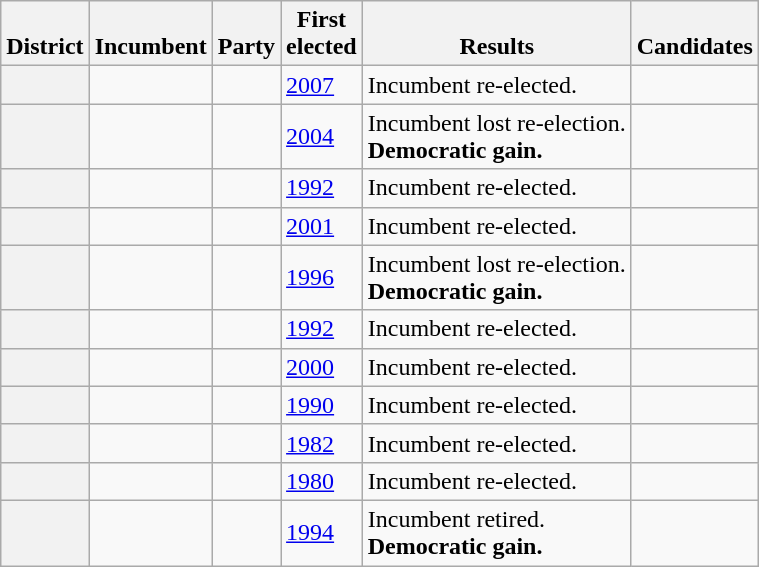<table class="wikitable sortable">
<tr valign=bottom>
<th>District</th>
<th>Incumbent</th>
<th>Party</th>
<th>First<br>elected</th>
<th>Results</th>
<th>Candidates</th>
</tr>
<tr>
<th></th>
<td></td>
<td></td>
<td><a href='#'>2007</a></td>
<td>Incumbent re-elected.</td>
<td nowrap></td>
</tr>
<tr>
<th></th>
<td></td>
<td></td>
<td><a href='#'>2004</a></td>
<td>Incumbent lost re-election.<br><strong>Democratic gain.</strong></td>
<td nowrap></td>
</tr>
<tr>
<th></th>
<td></td>
<td></td>
<td><a href='#'>1992</a></td>
<td>Incumbent re-elected.</td>
<td nowrap></td>
</tr>
<tr>
<th></th>
<td></td>
<td></td>
<td><a href='#'>2001</a></td>
<td>Incumbent re-elected.</td>
<td nowrap></td>
</tr>
<tr>
<th></th>
<td></td>
<td></td>
<td><a href='#'>1996</a></td>
<td>Incumbent lost re-election.<br><strong>Democratic gain.</strong></td>
<td nowrap></td>
</tr>
<tr>
<th></th>
<td></td>
<td></td>
<td><a href='#'>1992</a></td>
<td>Incumbent re-elected.</td>
<td nowrap></td>
</tr>
<tr>
<th></th>
<td></td>
<td></td>
<td><a href='#'>2000</a></td>
<td>Incumbent re-elected.</td>
<td nowrap></td>
</tr>
<tr>
<th></th>
<td></td>
<td></td>
<td><a href='#'>1990</a></td>
<td>Incumbent re-elected.</td>
<td nowrap></td>
</tr>
<tr>
<th></th>
<td></td>
<td></td>
<td><a href='#'>1982</a></td>
<td>Incumbent re-elected.</td>
<td nowrap></td>
</tr>
<tr>
<th></th>
<td></td>
<td></td>
<td><a href='#'>1980</a></td>
<td>Incumbent re-elected.</td>
<td nowrap></td>
</tr>
<tr>
<th></th>
<td></td>
<td></td>
<td><a href='#'>1994</a></td>
<td>Incumbent retired.<br><strong>Democratic gain.</strong></td>
<td nowrap></td>
</tr>
</table>
